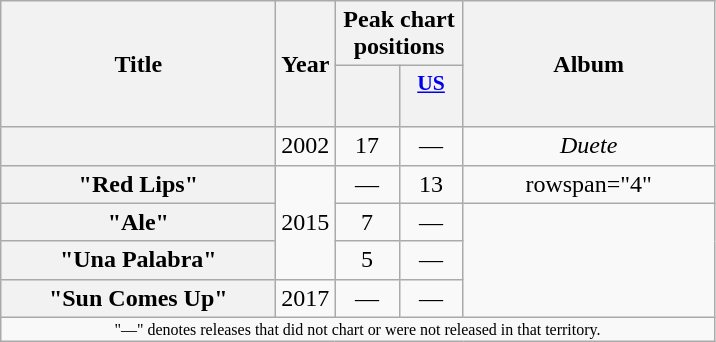<table class="wikitable plainrowheaders" style="text-align:center;">
<tr>
<th scope="col" rowspan="2" style="width:11em;">Title</th>
<th scope="col" rowspan="2">Year</th>
<th scope="col" colspan="2">Peak chart positions</th>
<th scope="col" rowspan="2" style="width:10em;">Album</th>
</tr>
<tr>
<th scope="col" style="width:2.5em;font-size:90%;"><a href='#'></a><br></th>
<th scope="col" style="width:2.5em;font-size:90%;"><a href='#'>US<br></a><br></th>
</tr>
<tr>
<th scope="row"><br></th>
<td>2002</td>
<td>17</td>
<td>—</td>
<td><em>Duete</em></td>
</tr>
<tr>
<th scope="row">"Red Lips"<br></th>
<td rowspan="3">2015</td>
<td>—</td>
<td>13</td>
<td>rowspan="4" </td>
</tr>
<tr>
<th scope="row">"Ale"<br></th>
<td>7</td>
<td>—</td>
</tr>
<tr>
<th scope="row">"Una Palabra"<br></th>
<td>5</td>
<td>—</td>
</tr>
<tr>
<th scope="row">"Sun Comes Up"<br></th>
<td>2017</td>
<td>—</td>
<td>—</td>
</tr>
<tr>
<td align="center" colspan="15" style="font-size:8pt">"—" denotes releases that did not chart or were not released in that territory.</td>
</tr>
</table>
